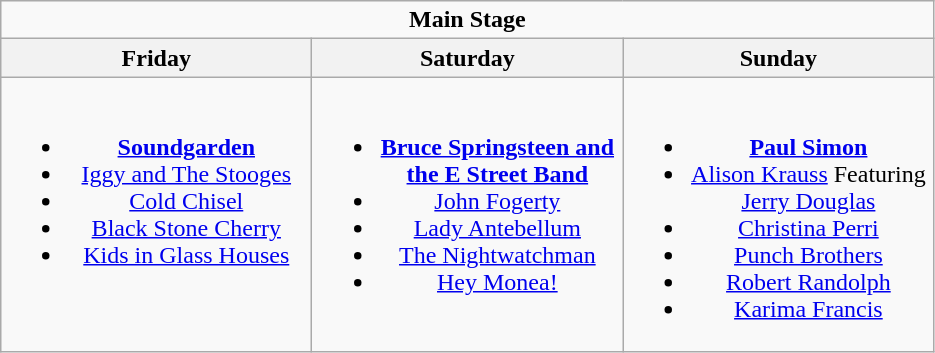<table class="wikitable">
<tr>
<td colspan="3" style="text-align:center;"><strong>Main Stage</strong></td>
</tr>
<tr>
<th>Friday</th>
<th>Saturday</th>
<th>Sunday</th>
</tr>
<tr>
<td style="text-align:center; vertical-align:top; width:200px;"><br><ul><li><strong><a href='#'>Soundgarden</a></strong></li><li><a href='#'>Iggy and The Stooges</a></li><li><a href='#'>Cold Chisel</a></li><li><a href='#'>Black Stone Cherry</a></li><li><a href='#'>Kids in Glass Houses</a></li></ul></td>
<td style="text-align:center; vertical-align:top; width:200px;"><br><ul><li><strong><a href='#'>Bruce Springsteen and the E Street Band</a></strong></li><li><a href='#'>John Fogerty</a></li><li><a href='#'>Lady Antebellum</a></li><li><a href='#'>The Nightwatchman</a></li><li><a href='#'>Hey Monea!</a></li></ul></td>
<td style="text-align:center; vertical-align:top; width:200px;"><br><ul><li><strong><a href='#'>Paul Simon</a></strong></li><li><a href='#'>Alison Krauss</a> Featuring <a href='#'>Jerry Douglas</a></li><li><a href='#'>Christina Perri</a></li><li><a href='#'>Punch Brothers</a></li><li><a href='#'>Robert Randolph</a></li><li><a href='#'>Karima Francis</a></li></ul></td>
</tr>
</table>
